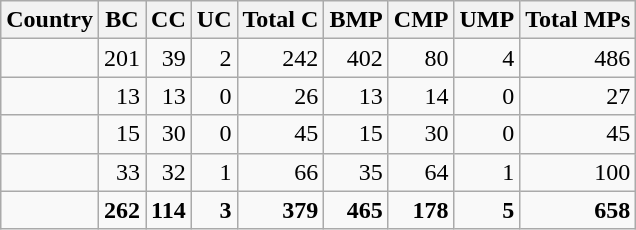<table class="wikitable mw-datatable sortable">
<tr>
<th>Country</th>
<th>BC</th>
<th>CC</th>
<th>UC</th>
<th>Total C</th>
<th>BMP</th>
<th>CMP</th>
<th>UMP</th>
<th>Total MPs</th>
</tr>
<tr>
<td></td>
<td align=right>201</td>
<td align=right>39</td>
<td align=right>2</td>
<td align=right>242</td>
<td align=right>402</td>
<td align=right>80</td>
<td align=right>4</td>
<td align=right>486</td>
</tr>
<tr>
<td></td>
<td align=right>13</td>
<td align=right>13</td>
<td align=right>0</td>
<td align=right>26</td>
<td align=right>13</td>
<td align=right>14</td>
<td align=right>0</td>
<td align=right>27</td>
</tr>
<tr>
<td></td>
<td align=right>15</td>
<td align=right>30</td>
<td align=right>0</td>
<td align=right>45</td>
<td align=right>15</td>
<td align=right>30</td>
<td align=right>0</td>
<td align=right>45</td>
</tr>
<tr>
<td></td>
<td align=right>33</td>
<td align=right>32</td>
<td align=right>1</td>
<td align=right>66</td>
<td align=right>35</td>
<td align=right>64</td>
<td align=right>1</td>
<td align=right>100</td>
</tr>
<tr class="sortbottom" style="font-weight:bold">
<td></td>
<td align=right>262</td>
<td align=right>114</td>
<td align=right>3</td>
<td align=right>379</td>
<td align=right>465</td>
<td align=right>178</td>
<td align=right>5</td>
<td align=right>658</td>
</tr>
</table>
